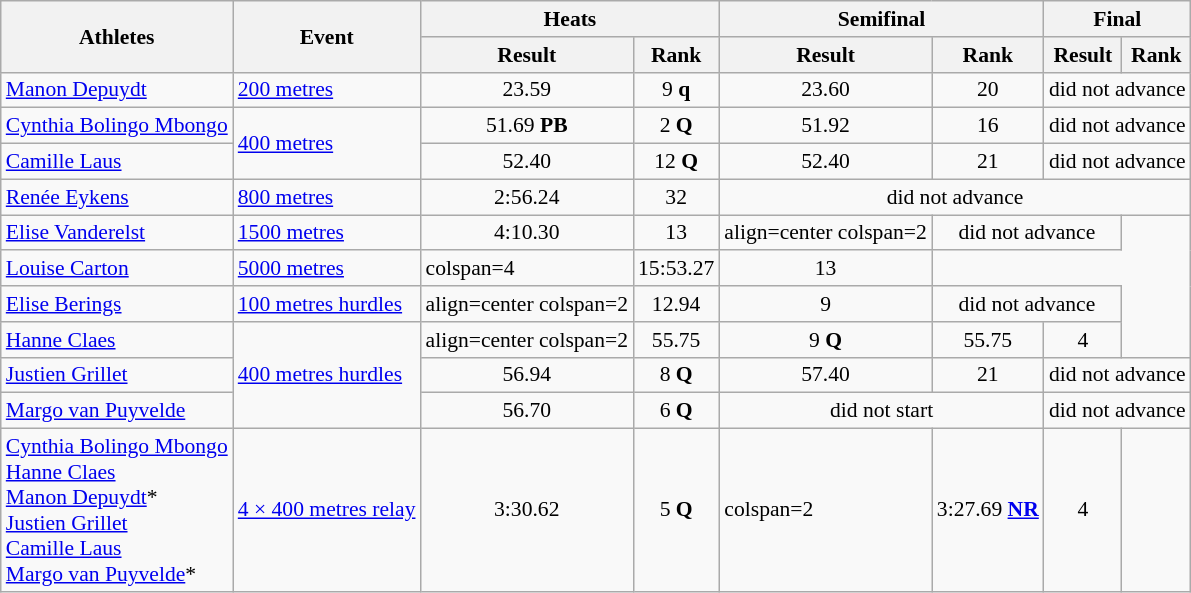<table class="wikitable" border="1" style="font-size:90%">
<tr>
<th rowspan="2">Athletes</th>
<th rowspan="2">Event</th>
<th colspan="2">Heats</th>
<th colspan="2">Semifinal</th>
<th colspan="2">Final</th>
</tr>
<tr>
<th>Result</th>
<th>Rank</th>
<th>Result</th>
<th>Rank</th>
<th>Result</th>
<th>Rank</th>
</tr>
<tr>
<td><a href='#'>Manon Depuydt</a></td>
<td><a href='#'>200 metres</a></td>
<td align=center>23.59</td>
<td align=center>9 <strong>q</strong></td>
<td align=center>23.60</td>
<td align=center>20</td>
<td align=center colspan=2>did not advance</td>
</tr>
<tr>
<td><a href='#'>Cynthia Bolingo Mbongo</a></td>
<td rowspan=2><a href='#'>400 metres</a></td>
<td align=center>51.69 <strong>PB</strong></td>
<td align=center>2 <strong>Q</strong></td>
<td align=center>51.92</td>
<td align=center>16</td>
<td align=center colspan=2>did not advance</td>
</tr>
<tr>
<td><a href='#'>Camille Laus</a></td>
<td align=center>52.40</td>
<td align=center>12 <strong>Q</strong></td>
<td align=center>52.40</td>
<td align=center>21</td>
<td align=center colspan=2>did not advance</td>
</tr>
<tr>
<td><a href='#'>Renée Eykens</a></td>
<td><a href='#'>800 metres</a></td>
<td align=center>2:56.24</td>
<td align=center>32</td>
<td align=center colspan=4>did not advance</td>
</tr>
<tr>
<td><a href='#'>Elise Vanderelst</a></td>
<td><a href='#'>1500 metres</a></td>
<td align=center>4:10.30</td>
<td align=center>13</td>
<td>align=center colspan=2</td>
<td align=center colspan=2>did not advance</td>
</tr>
<tr>
<td><a href='#'>Louise Carton</a></td>
<td><a href='#'>5000 metres</a></td>
<td>colspan=4</td>
<td align=center>15:53.27</td>
<td align=center>13</td>
</tr>
<tr>
<td><a href='#'>Elise Berings</a></td>
<td><a href='#'>100 metres hurdles</a></td>
<td>align=center colspan=2</td>
<td align=center>12.94</td>
<td align=center>9</td>
<td align=center colspan=2>did not advance</td>
</tr>
<tr>
<td><a href='#'>Hanne Claes</a></td>
<td rowspan=3><a href='#'>400 metres hurdles</a></td>
<td>align=center colspan=2</td>
<td align=center>55.75</td>
<td align=center>9 <strong>Q</strong></td>
<td align=center>55.75</td>
<td align=center>4</td>
</tr>
<tr>
<td><a href='#'>Justien Grillet</a></td>
<td align=center>56.94</td>
<td align=center>8 <strong>Q</strong></td>
<td align=center>57.40</td>
<td align=center>21</td>
<td align=center colspan=2>did not advance</td>
</tr>
<tr>
<td><a href='#'>Margo van Puyvelde</a></td>
<td align=center>56.70</td>
<td align=center>6 <strong>Q</strong></td>
<td align=center colspan=2>did not start</td>
<td align=center colspan=2>did not advance</td>
</tr>
<tr>
<td><a href='#'>Cynthia Bolingo Mbongo</a><br><a href='#'>Hanne Claes</a><br><a href='#'>Manon Depuydt</a>*<br><a href='#'>Justien Grillet</a><br><a href='#'>Camille Laus</a><br><a href='#'>Margo van Puyvelde</a>*</td>
<td><a href='#'>4 × 400 metres relay</a></td>
<td align=center>3:30.62</td>
<td align=center>5 <strong>Q</strong></td>
<td>colspan=2</td>
<td align=center>3:27.69 <strong><a href='#'>NR</a></strong></td>
<td align=center>4</td>
</tr>
</table>
